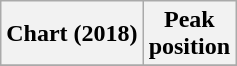<table class="wikitable plainrowheaders" style="text-align:center">
<tr>
<th scope="col">Chart (2018)</th>
<th scope="col">Peak<br> position</th>
</tr>
<tr>
</tr>
</table>
